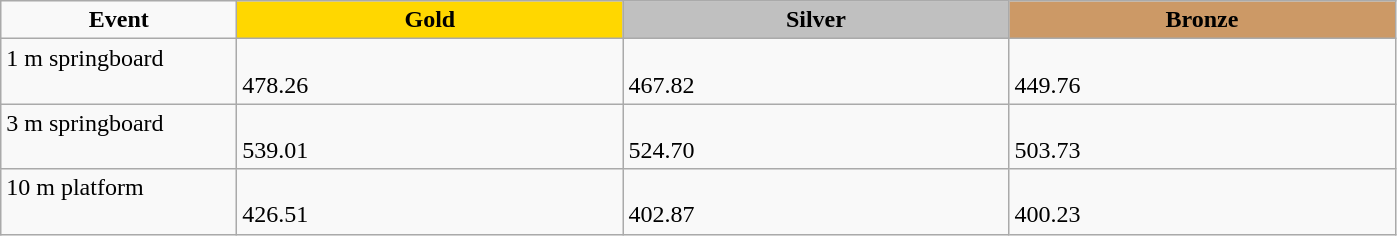<table class="wikitable" style="text-align:left">
<tr align="center">
<td width=150><strong>Event</strong></td>
<td width=250 bgcolor=gold><strong>Gold</strong></td>
<td width=250 bgcolor=silver><strong>Silver</strong></td>
<td width=250 bgcolor=CC9966><strong>Bronze</strong></td>
</tr>
<tr valign="top">
<td>1 m springboard<br><div></div></td>
<td><br>478.26</td>
<td><br>467.82</td>
<td><br>449.76</td>
</tr>
<tr valign="top">
<td>3 m springboard<br><div></div></td>
<td><br>539.01</td>
<td><br>524.70</td>
<td><br>503.73</td>
</tr>
<tr valign="top">
<td>10 m platform<br><div></div></td>
<td><br>426.51</td>
<td><br>402.87</td>
<td><br>400.23</td>
</tr>
</table>
